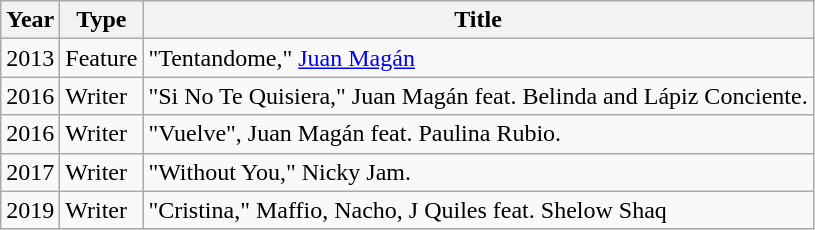<table class="wikitable">
<tr>
<th>Year</th>
<th>Type</th>
<th>Title</th>
</tr>
<tr>
<td>2013</td>
<td>Feature</td>
<td>"Tentandome," <a href='#'>Juan Magán</a></td>
</tr>
<tr>
<td>2016</td>
<td>Writer</td>
<td>"Si No Te Quisiera," Juan Magán feat. Belinda and Lápiz Conciente.</td>
</tr>
<tr>
<td>2016</td>
<td>Writer</td>
<td>"Vuelve", Juan Magán feat. Paulina Rubio.</td>
</tr>
<tr>
<td>2017</td>
<td>Writer</td>
<td>"Without You," Nicky Jam.</td>
</tr>
<tr>
<td>2019</td>
<td>Writer</td>
<td>"Cristina," Maffio, Nacho, J Quiles feat. Shelow Shaq</td>
</tr>
</table>
